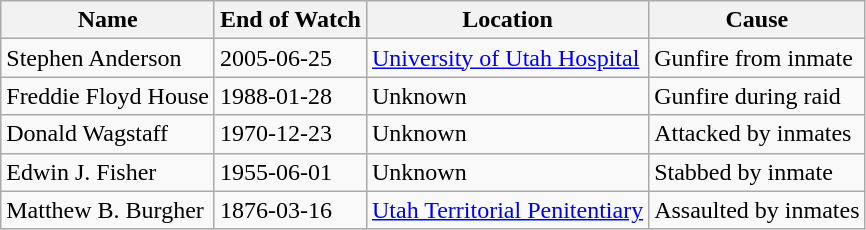<table class="wikitable">
<tr>
<th>Name</th>
<th>End of Watch</th>
<th>Location</th>
<th>Cause</th>
</tr>
<tr>
<td>Stephen Anderson</td>
<td>2005-06-25</td>
<td><a href='#'>University of Utah Hospital</a></td>
<td>Gunfire from inmate</td>
</tr>
<tr>
<td>Freddie Floyd House</td>
<td>1988-01-28</td>
<td>Unknown</td>
<td>Gunfire during raid</td>
</tr>
<tr>
<td>Donald Wagstaff</td>
<td>1970-12-23</td>
<td>Unknown</td>
<td>Attacked by inmates</td>
</tr>
<tr>
<td>Edwin J. Fisher</td>
<td>1955-06-01</td>
<td>Unknown</td>
<td>Stabbed by inmate</td>
</tr>
<tr>
<td>Matthew B. Burgher</td>
<td>1876-03-16</td>
<td><a href='#'>Utah Territorial Penitentiary</a></td>
<td>Assaulted by inmates</td>
</tr>
</table>
